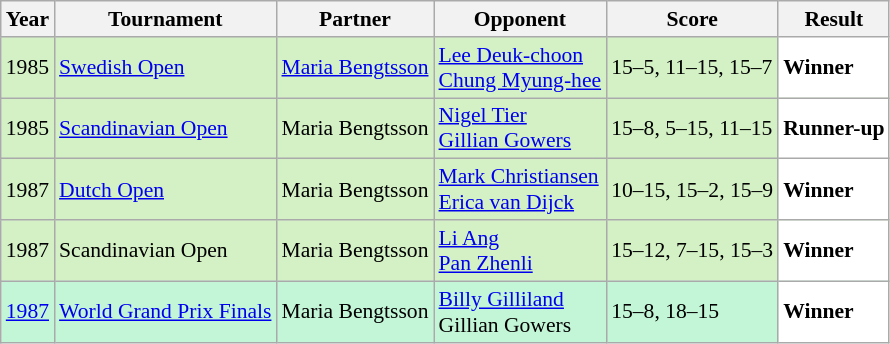<table class="sortable wikitable" style="font-size: 90%;">
<tr>
<th>Year</th>
<th>Tournament</th>
<th>Partner</th>
<th>Opponent</th>
<th>Score</th>
<th>Result</th>
</tr>
<tr style="background:#D4F1C5">
<td align="center">1985</td>
<td align="left"><a href='#'>Swedish Open</a></td>
<td align="left"> <a href='#'>Maria Bengtsson</a></td>
<td align="left"> <a href='#'>Lee Deuk-choon</a><br> <a href='#'>Chung Myung-hee</a></td>
<td align="left">15–5, 11–15, 15–7</td>
<td style="text-align:left; background:white"> <strong>Winner</strong></td>
</tr>
<tr style="background:#D4F1C5">
<td align="center">1985</td>
<td align="left"><a href='#'>Scandinavian Open</a></td>
<td align="left"> Maria Bengtsson</td>
<td align="left"> <a href='#'>Nigel Tier</a><br> <a href='#'>Gillian Gowers</a></td>
<td align="left">15–8, 5–15, 11–15</td>
<td style="text-align:left; background:white"> <strong>Runner-up</strong></td>
</tr>
<tr style="background:#D4F1C5">
<td align="center">1987</td>
<td align="left"><a href='#'>Dutch Open</a></td>
<td align="left"> Maria Bengtsson</td>
<td align="left"> <a href='#'>Mark Christiansen</a><br> <a href='#'>Erica van Dijck</a></td>
<td align="left">10–15, 15–2, 15–9</td>
<td style="text-align:left; background:white"> <strong>Winner</strong></td>
</tr>
<tr style="background:#D4F1C5">
<td align="center">1987</td>
<td align="left">Scandinavian Open</td>
<td align="left"> Maria Bengtsson</td>
<td align="left"> <a href='#'>Li Ang</a><br> <a href='#'>Pan Zhenli</a></td>
<td align="left">15–12, 7–15, 15–3</td>
<td style="text-align:left; background:white"> <strong>Winner</strong></td>
</tr>
<tr style="background:#C3F6D7">
<td align="center"><a href='#'>1987</a></td>
<td align="left"><a href='#'>World Grand Prix Finals</a></td>
<td align="left"> Maria Bengtsson</td>
<td align="left"> <a href='#'>Billy Gilliland</a><br> Gillian Gowers</td>
<td align="left">15–8, 18–15</td>
<td style="text-align:left; background:white"> <strong>Winner</strong></td>
</tr>
</table>
